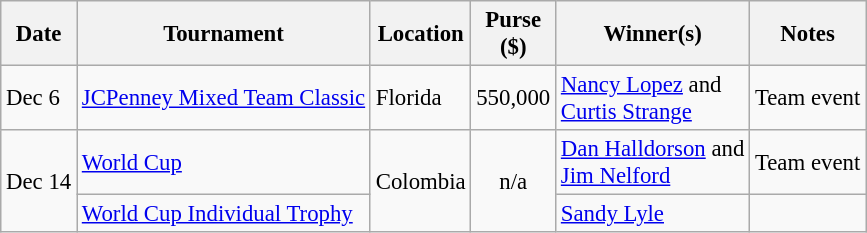<table class="wikitable" style="font-size:95%">
<tr>
<th>Date</th>
<th>Tournament</th>
<th>Location</th>
<th>Purse<br>($)</th>
<th>Winner(s)</th>
<th>Notes</th>
</tr>
<tr>
<td>Dec 6</td>
<td><a href='#'>JCPenney Mixed Team Classic</a></td>
<td>Florida</td>
<td align=right>550,000</td>
<td> <a href='#'>Nancy Lopez</a> and<br> <a href='#'>Curtis Strange</a></td>
<td>Team event</td>
</tr>
<tr>
<td rowspan=2>Dec 14</td>
<td><a href='#'>World Cup</a></td>
<td rowspan=2>Colombia</td>
<td rowspan=2 align=center>n/a</td>
<td> <a href='#'>Dan Halldorson</a> and<br> <a href='#'>Jim Nelford</a></td>
<td>Team event</td>
</tr>
<tr>
<td><a href='#'>World Cup Individual Trophy</a></td>
<td> <a href='#'>Sandy Lyle</a></td>
<td></td>
</tr>
</table>
